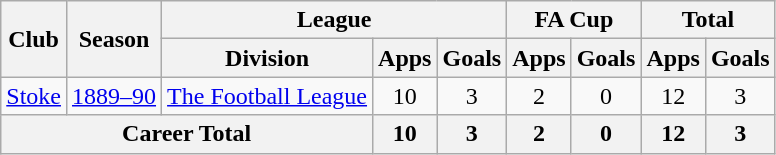<table class="wikitable" style="text-align: center;">
<tr>
<th rowspan="2">Club</th>
<th rowspan="2">Season</th>
<th colspan="3">League</th>
<th colspan="2">FA Cup</th>
<th colspan="2">Total</th>
</tr>
<tr>
<th>Division</th>
<th>Apps</th>
<th>Goals</th>
<th>Apps</th>
<th>Goals</th>
<th>Apps</th>
<th>Goals</th>
</tr>
<tr>
<td><a href='#'>Stoke</a></td>
<td><a href='#'>1889–90</a></td>
<td><a href='#'>The Football League</a></td>
<td>10</td>
<td>3</td>
<td>2</td>
<td>0</td>
<td>12</td>
<td>3</td>
</tr>
<tr>
<th colspan="3">Career Total</th>
<th>10</th>
<th>3</th>
<th>2</th>
<th>0</th>
<th>12</th>
<th>3</th>
</tr>
</table>
